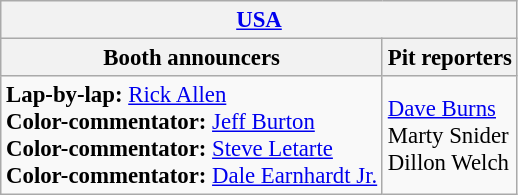<table class="wikitable" style="font-size: 95%">
<tr>
<th colspan="2"><a href='#'>USA</a></th>
</tr>
<tr>
<th>Booth announcers</th>
<th>Pit reporters</th>
</tr>
<tr>
<td><strong>Lap-by-lap:</strong> <a href='#'>Rick Allen</a><br><strong>Color-commentator:</strong> <a href='#'>Jeff Burton</a><br><strong>Color-commentator:</strong> <a href='#'>Steve Letarte</a><br><strong>Color-commentator:</strong> <a href='#'>Dale Earnhardt Jr.</a></td>
<td><a href='#'>Dave Burns</a><br>Marty Snider<br>Dillon Welch</td>
</tr>
</table>
